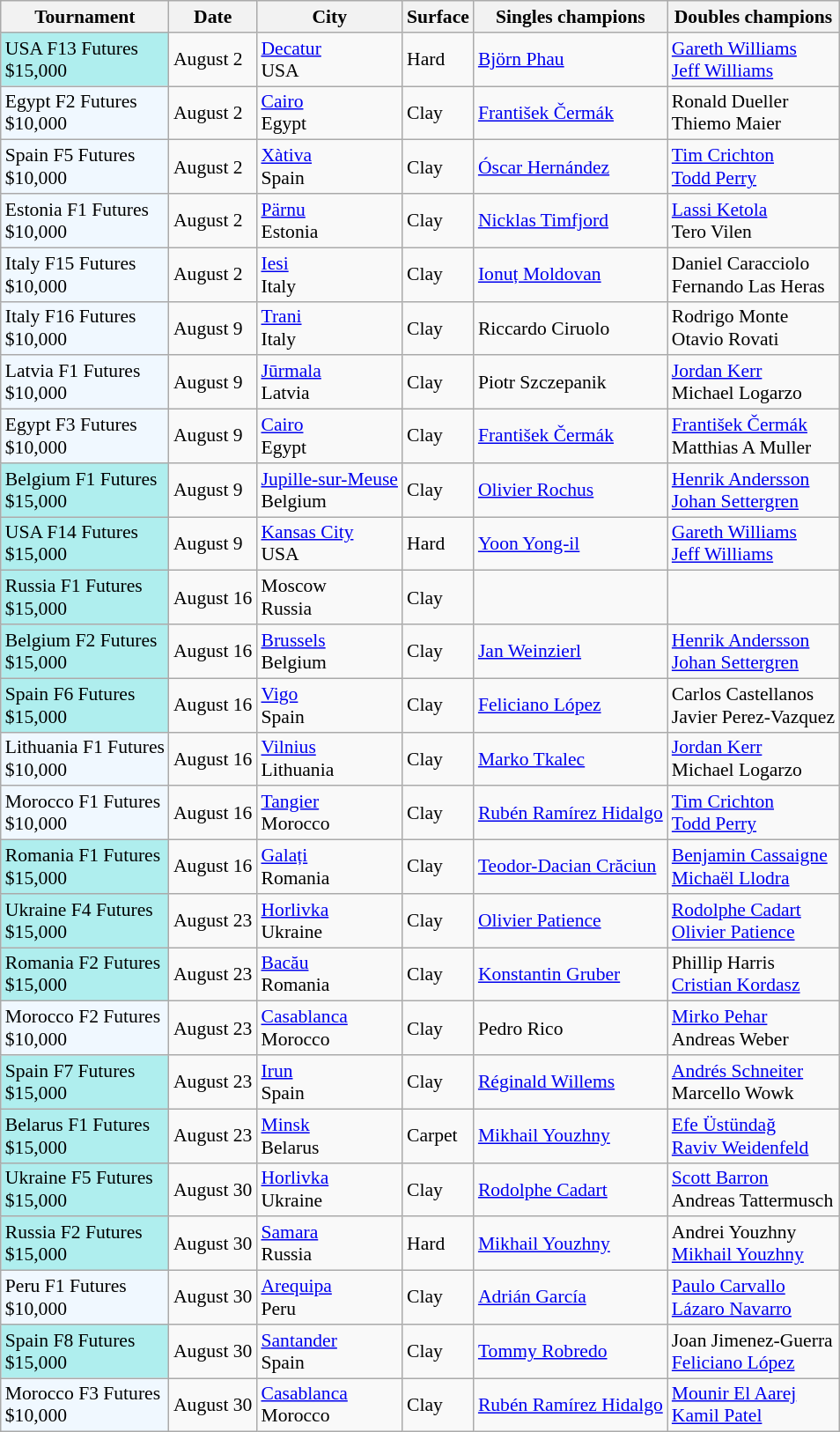<table class="sortable wikitable" style="font-size:90%">
<tr>
<th>Tournament</th>
<th>Date</th>
<th>City</th>
<th>Surface</th>
<th>Singles champions</th>
<th>Doubles champions</th>
</tr>
<tr>
<td style="background:#afeeee;">USA F13 Futures<br>$15,000</td>
<td>August 2</td>
<td><a href='#'>Decatur</a><br>USA</td>
<td>Hard</td>
<td> <a href='#'>Björn Phau</a></td>
<td> <a href='#'>Gareth Williams</a><br> <a href='#'>Jeff Williams</a></td>
</tr>
<tr>
<td style="background:#f0f8ff;">Egypt F2 Futures<br>$10,000</td>
<td>August 2</td>
<td><a href='#'>Cairo</a><br>Egypt</td>
<td>Clay</td>
<td> <a href='#'>František Čermák</a></td>
<td> Ronald Dueller<br> Thiemo Maier</td>
</tr>
<tr>
<td style="background:#f0f8ff;">Spain F5 Futures<br>$10,000</td>
<td>August 2</td>
<td><a href='#'>Xàtiva</a><br>Spain</td>
<td>Clay</td>
<td> <a href='#'>Óscar Hernández</a></td>
<td> <a href='#'>Tim Crichton</a><br> <a href='#'>Todd Perry</a></td>
</tr>
<tr>
<td style="background:#f0f8ff;">Estonia F1 Futures<br>$10,000</td>
<td>August 2</td>
<td><a href='#'>Pärnu</a><br>Estonia</td>
<td>Clay</td>
<td> <a href='#'>Nicklas Timfjord</a></td>
<td> <a href='#'>Lassi Ketola</a><br> Tero Vilen</td>
</tr>
<tr>
<td style="background:#f0f8ff;">Italy F15 Futures<br>$10,000</td>
<td>August 2</td>
<td><a href='#'>Iesi</a><br>Italy</td>
<td>Clay</td>
<td> <a href='#'>Ionuț Moldovan</a></td>
<td> Daniel Caracciolo<br> Fernando Las Heras</td>
</tr>
<tr>
<td style="background:#f0f8ff;">Italy F16 Futures<br>$10,000</td>
<td>August 9</td>
<td><a href='#'>Trani</a><br>Italy</td>
<td>Clay</td>
<td> Riccardo Ciruolo</td>
<td> Rodrigo Monte<br> Otavio Rovati</td>
</tr>
<tr>
<td style="background:#f0f8ff;">Latvia F1 Futures<br>$10,000</td>
<td>August 9</td>
<td><a href='#'>Jūrmala</a><br>Latvia</td>
<td>Clay</td>
<td> Piotr Szczepanik</td>
<td> <a href='#'>Jordan Kerr</a><br> Michael Logarzo</td>
</tr>
<tr>
<td style="background:#f0f8ff;">Egypt F3 Futures<br>$10,000</td>
<td>August 9</td>
<td><a href='#'>Cairo</a><br>Egypt</td>
<td>Clay</td>
<td> <a href='#'>František Čermák</a></td>
<td> <a href='#'>František Čermák</a><br> Matthias A Muller</td>
</tr>
<tr>
<td style="background:#afeeee;">Belgium F1 Futures<br>$15,000</td>
<td>August 9</td>
<td><a href='#'>Jupille-sur-Meuse</a><br>Belgium</td>
<td>Clay</td>
<td> <a href='#'>Olivier Rochus</a></td>
<td> <a href='#'>Henrik Andersson</a><br> <a href='#'>Johan Settergren</a></td>
</tr>
<tr>
<td style="background:#afeeee;">USA F14 Futures<br>$15,000</td>
<td>August 9</td>
<td><a href='#'>Kansas City</a><br>USA</td>
<td>Hard</td>
<td> <a href='#'>Yoon Yong-il</a></td>
<td> <a href='#'>Gareth Williams</a><br> <a href='#'>Jeff Williams</a></td>
</tr>
<tr>
<td style="background:#afeeee;">Russia F1 Futures<br>$15,000</td>
<td>August 16</td>
<td>Moscow<br>Russia</td>
<td>Clay</td>
<td></td>
<td></td>
</tr>
<tr>
<td style="background:#afeeee;">Belgium F2 Futures<br>$15,000</td>
<td>August 16</td>
<td><a href='#'>Brussels</a><br>Belgium</td>
<td>Clay</td>
<td> <a href='#'>Jan Weinzierl</a></td>
<td> <a href='#'>Henrik Andersson</a><br> <a href='#'>Johan Settergren</a></td>
</tr>
<tr>
<td style="background:#afeeee;">Spain F6 Futures<br>$15,000</td>
<td>August 16</td>
<td><a href='#'>Vigo</a><br>Spain</td>
<td>Clay</td>
<td> <a href='#'>Feliciano López</a></td>
<td> Carlos Castellanos<br> Javier Perez-Vazquez</td>
</tr>
<tr>
<td style="background:#f0f8ff;">Lithuania F1 Futures<br>$10,000</td>
<td>August 16</td>
<td><a href='#'>Vilnius</a><br>Lithuania</td>
<td>Clay</td>
<td> <a href='#'>Marko Tkalec</a></td>
<td> <a href='#'>Jordan Kerr</a><br> Michael Logarzo</td>
</tr>
<tr>
<td style="background:#f0f8ff;">Morocco F1 Futures<br>$10,000</td>
<td>August 16</td>
<td><a href='#'>Tangier</a><br>Morocco</td>
<td>Clay</td>
<td> <a href='#'>Rubén Ramírez Hidalgo</a></td>
<td> <a href='#'>Tim Crichton</a><br> <a href='#'>Todd Perry</a></td>
</tr>
<tr>
<td style="background:#afeeee;">Romania F1 Futures<br>$15,000</td>
<td>August 16</td>
<td><a href='#'>Galați</a><br>Romania</td>
<td>Clay</td>
<td> <a href='#'>Teodor-Dacian Crăciun</a></td>
<td> <a href='#'>Benjamin Cassaigne</a><br> <a href='#'>Michaël Llodra</a></td>
</tr>
<tr>
<td style="background:#afeeee;">Ukraine F4 Futures<br>$15,000</td>
<td>August 23</td>
<td><a href='#'>Horlivka</a><br>Ukraine</td>
<td>Clay</td>
<td> <a href='#'>Olivier Patience</a></td>
<td> <a href='#'>Rodolphe Cadart</a><br> <a href='#'>Olivier Patience</a></td>
</tr>
<tr>
<td style="background:#afeeee;">Romania F2 Futures<br>$15,000</td>
<td>August 23</td>
<td><a href='#'>Bacău</a><br>Romania</td>
<td>Clay</td>
<td> <a href='#'>Konstantin Gruber</a></td>
<td> Phillip Harris<br> <a href='#'>Cristian Kordasz</a></td>
</tr>
<tr>
<td style="background:#f0f8ff;">Morocco F2 Futures<br>$10,000</td>
<td>August 23</td>
<td><a href='#'>Casablanca</a><br>Morocco</td>
<td>Clay</td>
<td> Pedro Rico</td>
<td> <a href='#'>Mirko Pehar</a><br> Andreas Weber</td>
</tr>
<tr>
<td style="background:#afeeee;">Spain F7 Futures<br>$15,000</td>
<td>August 23</td>
<td><a href='#'>Irun</a><br>Spain</td>
<td>Clay</td>
<td> <a href='#'>Réginald Willems</a></td>
<td> <a href='#'>Andrés Schneiter</a><br> Marcello Wowk</td>
</tr>
<tr>
<td style="background:#afeeee;">Belarus F1 Futures<br>$15,000</td>
<td>August 23</td>
<td><a href='#'>Minsk</a><br>Belarus</td>
<td>Carpet</td>
<td> <a href='#'>Mikhail Youzhny</a></td>
<td> <a href='#'>Efe Üstündağ</a><br> <a href='#'>Raviv Weidenfeld</a></td>
</tr>
<tr>
<td style="background:#afeeee;">Ukraine F5 Futures<br>$15,000</td>
<td>August 30</td>
<td><a href='#'>Horlivka</a><br>Ukraine</td>
<td>Clay</td>
<td> <a href='#'>Rodolphe Cadart</a></td>
<td> <a href='#'>Scott Barron</a><br> Andreas Tattermusch</td>
</tr>
<tr>
<td style="background:#afeeee;">Russia F2 Futures<br>$15,000</td>
<td>August 30</td>
<td><a href='#'>Samara</a><br>Russia</td>
<td>Hard</td>
<td> <a href='#'>Mikhail Youzhny</a></td>
<td> Andrei Youzhny<br> <a href='#'>Mikhail Youzhny</a></td>
</tr>
<tr>
<td style="background:#f0f8ff;">Peru F1 Futures<br>$10,000</td>
<td>August 30</td>
<td><a href='#'>Arequipa</a><br>Peru</td>
<td>Clay</td>
<td> <a href='#'>Adrián García</a></td>
<td> <a href='#'>Paulo Carvallo</a><br> <a href='#'>Lázaro Navarro</a></td>
</tr>
<tr>
<td style="background:#afeeee;">Spain F8 Futures<br>$15,000</td>
<td>August 30</td>
<td><a href='#'>Santander</a><br>Spain</td>
<td>Clay</td>
<td> <a href='#'>Tommy Robredo</a></td>
<td> Joan Jimenez-Guerra<br> <a href='#'>Feliciano López</a></td>
</tr>
<tr>
<td style="background:#f0f8ff;">Morocco F3 Futures<br>$10,000</td>
<td>August 30</td>
<td><a href='#'>Casablanca</a><br>Morocco</td>
<td>Clay</td>
<td> <a href='#'>Rubén Ramírez Hidalgo</a></td>
<td> <a href='#'>Mounir El Aarej</a><br> <a href='#'>Kamil Patel</a></td>
</tr>
</table>
